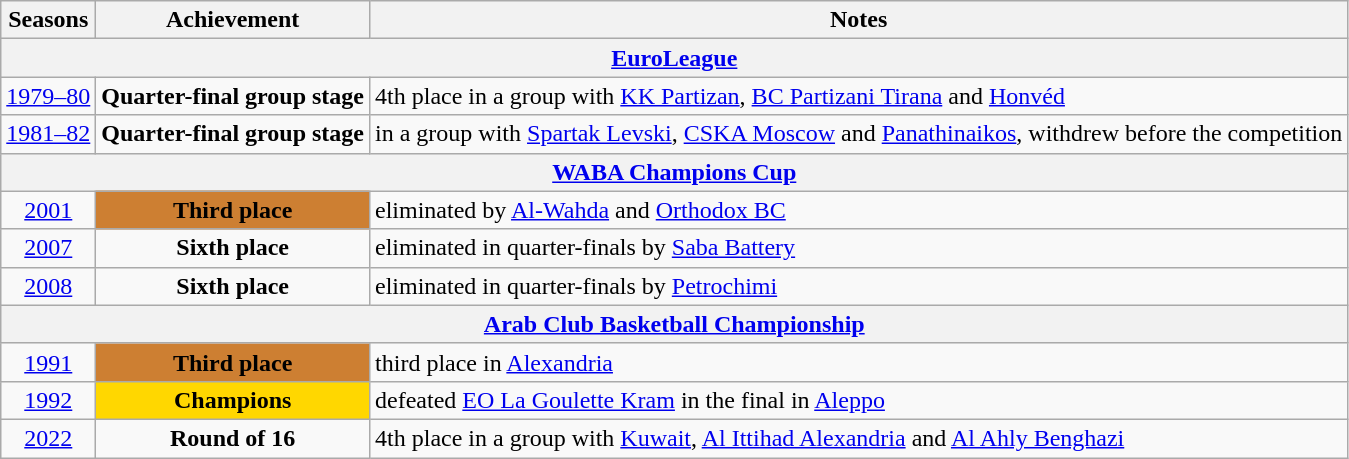<table class="wikitable">
<tr>
<th>Seasons</th>
<th>Achievement</th>
<th>Notes</th>
</tr>
<tr>
<th colspan=3><a href='#'>EuroLeague</a></th>
</tr>
<tr>
<td align="center"><a href='#'>1979–80</a></td>
<td align="center"><strong>Quarter-final group stage</strong></td>
<td align="left">4th place in a group with <a href='#'>KK Partizan</a>, <a href='#'>BC Partizani Tirana</a> and <a href='#'>Honvéd</a></td>
</tr>
<tr>
<td align="center"><a href='#'>1981–82</a></td>
<td align="center"><strong>Quarter-final group stage</strong></td>
<td align="left">in a group with <a href='#'>Spartak Levski</a>, <a href='#'>CSKA Moscow</a> and <a href='#'>Panathinaikos</a>, withdrew before the competition</td>
</tr>
<tr>
<th colspan=3><a href='#'>WABA Champions Cup</a></th>
</tr>
<tr>
<td align="center"><a href='#'>2001</a></td>
<td align="center" bgcolor=#CD7F32><strong>Third place</strong></td>
<td align="left">eliminated by <a href='#'>Al-Wahda</a> and <a href='#'>Orthodox BC</a></td>
</tr>
<tr>
<td align="center"><a href='#'>2007</a></td>
<td align="center" bgcolor=><strong>Sixth place</strong></td>
<td align="left">eliminated in quarter-finals by <a href='#'>Saba Battery</a></td>
</tr>
<tr>
<td align="center"><a href='#'>2008</a></td>
<td align="center" bgcolor=><strong>Sixth place</strong></td>
<td align="left">eliminated in quarter-finals by <a href='#'>Petrochimi</a></td>
</tr>
<tr>
<th colspan=3><a href='#'>Arab Club Basketball Championship</a></th>
</tr>
<tr>
<td align="center"><a href='#'>1991</a></td>
<td align="center" bgcolor=#CD7F32><strong>Third place</strong></td>
<td align="left">third place in <a href='#'>Alexandria</a></td>
</tr>
<tr>
<td align="center"><a href='#'>1992</a></td>
<td align="center" bgcolor="gold"><strong>Champions</strong></td>
<td align="left">defeated <a href='#'>EO La Goulette Kram</a> in the final in <a href='#'>Aleppo</a></td>
</tr>
<tr>
<td align="center"><a href='#'>2022</a></td>
<td align="center"><strong>Round of 16</strong></td>
<td align="left">4th place in a group with <a href='#'>Kuwait</a>, <a href='#'>Al Ittihad Alexandria</a> and <a href='#'>Al Ahly Benghazi</a></td>
</tr>
</table>
